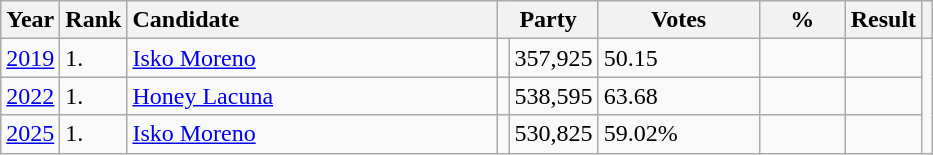<table class="wikitable">
<tr>
<th>Year</th>
<th width="5px">Rank</th>
<th style="text-align:left;width: 15em">Candidate</th>
<th colspan="2">Party</th>
<th width="100px">Votes</th>
<th width="50px">%</th>
<th>Result</th>
<th></th>
</tr>
<tr>
<td><a href='#'>2019</a></td>
<td>1.</td>
<td width="200px" style="text-align:left;"><a href='#'>Isko Moreno</a></td>
<td></td>
<td>357,925</td>
<td>50.15</td>
<td></td>
<td></td>
</tr>
<tr>
<td><a href='#'>2022</a></td>
<td>1.</td>
<td width="200px" style="text-align:left;"><a href='#'>Honey Lacuna</a></td>
<td></td>
<td>538,595</td>
<td>63.68</td>
<td></td>
<td></td>
</tr>
<tr>
<td><a href='#'>2025</a></td>
<td>1.</td>
<td width="200px" style="text-align:left;"><a href='#'>Isko Moreno</a></td>
<td></td>
<td>530,825</td>
<td>59.02%</td>
<td></td>
<td></td>
</tr>
</table>
